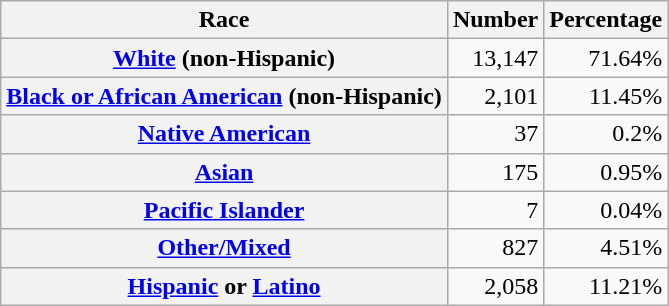<table class="wikitable" style="text-align:right">
<tr>
<th scope="col">Race</th>
<th scope="col">Number</th>
<th scope="col">Percentage</th>
</tr>
<tr>
<th scope="row"><a href='#'>White</a> (non-Hispanic)</th>
<td>13,147</td>
<td>71.64%</td>
</tr>
<tr>
<th scope="row"><a href='#'>Black or African American</a> (non-Hispanic)</th>
<td>2,101</td>
<td>11.45%</td>
</tr>
<tr>
<th scope="row"><a href='#'>Native American</a></th>
<td>37</td>
<td>0.2%</td>
</tr>
<tr>
<th scope="row"><a href='#'>Asian</a></th>
<td>175</td>
<td>0.95%</td>
</tr>
<tr>
<th scope="row"><a href='#'>Pacific Islander</a></th>
<td>7</td>
<td>0.04%</td>
</tr>
<tr>
<th scope="row"><a href='#'>Other/Mixed</a></th>
<td>827</td>
<td>4.51%</td>
</tr>
<tr>
<th scope="row"><a href='#'>Hispanic</a> or <a href='#'>Latino</a></th>
<td>2,058</td>
<td>11.21%</td>
</tr>
</table>
